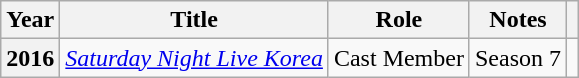<table class="wikitable plainrowheaders">
<tr>
<th scope="col">Year</th>
<th scope="col">Title</th>
<th scope="col">Role</th>
<th scope="col">Notes</th>
<th scope="col" class="unsortable"></th>
</tr>
<tr>
<th scope="row">2016</th>
<td><em><a href='#'>Saturday Night Live Korea</a></em></td>
<td>Cast Member</td>
<td>Season 7</td>
<td style="text-align:center"></td>
</tr>
</table>
